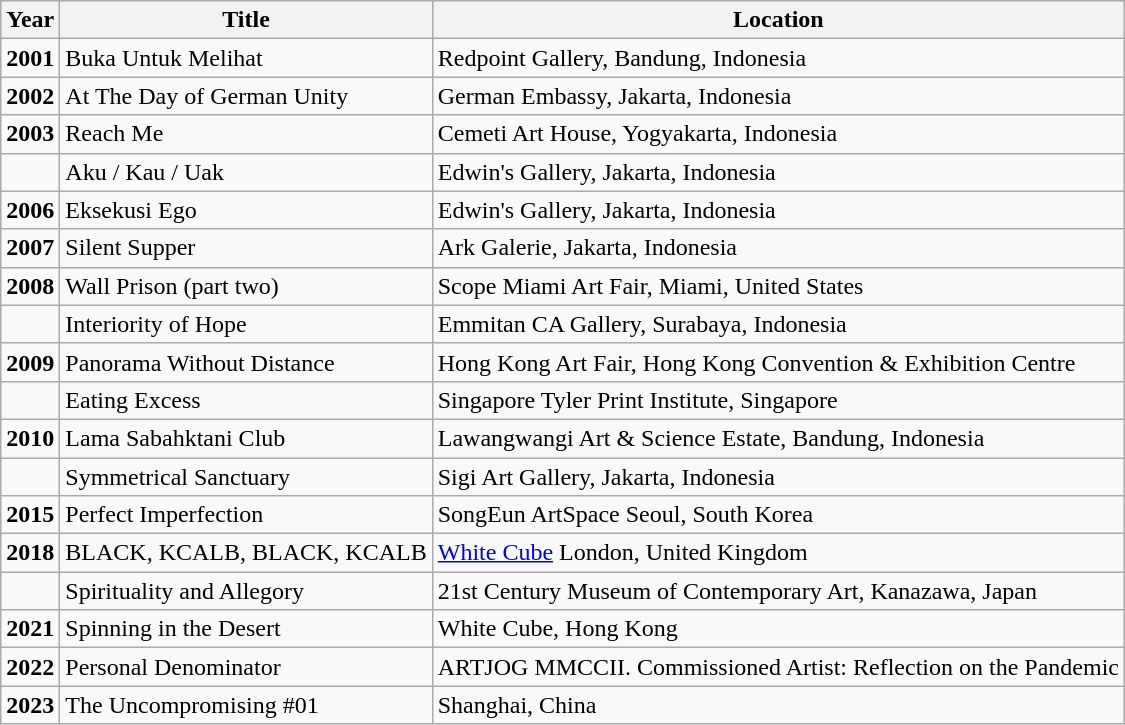<table class="wikitable">
<tr>
<th>Year</th>
<th>Title</th>
<th>Location</th>
</tr>
<tr>
<td><strong>2001</strong></td>
<td>Buka Untuk Melihat</td>
<td>Redpoint Gallery, Bandung, Indonesia</td>
</tr>
<tr>
<td><strong>2002</strong></td>
<td>At The Day of German Unity</td>
<td>German Embassy, Jakarta, Indonesia</td>
</tr>
<tr>
<td><strong>2003</strong></td>
<td>Reach Me</td>
<td>Cemeti Art House, Yogyakarta, Indonesia</td>
</tr>
<tr>
<td></td>
<td>Aku / Kau / Uak</td>
<td>Edwin's Gallery, Jakarta, Indonesia</td>
</tr>
<tr>
<td><strong>2006</strong></td>
<td>Eksekusi Ego</td>
<td>Edwin's Gallery, Jakarta, Indonesia</td>
</tr>
<tr>
<td><strong>2007</strong></td>
<td>Silent Supper</td>
<td>Ark Galerie, Jakarta, Indonesia</td>
</tr>
<tr>
<td><strong>2008</strong></td>
<td>Wall Prison (part two)</td>
<td>Scope Miami Art Fair, Miami, United States</td>
</tr>
<tr>
<td></td>
<td>Interiority of Hope</td>
<td>Emmitan CA Gallery, Surabaya, Indonesia</td>
</tr>
<tr>
<td><strong>2009</strong></td>
<td>Panorama Without Distance</td>
<td>Hong Kong Art Fair, Hong Kong Convention & Exhibition Centre</td>
</tr>
<tr>
<td></td>
<td>Eating Excess</td>
<td>Singapore Tyler Print Institute, Singapore</td>
</tr>
<tr>
<td><strong>2010</strong></td>
<td>Lama Sabahktani Club</td>
<td>Lawangwangi Art & Science Estate, Bandung, Indonesia</td>
</tr>
<tr>
<td></td>
<td>Symmetrical Sanctuary</td>
<td>Sigi Art Gallery, Jakarta, Indonesia</td>
</tr>
<tr>
<td><strong>2015</strong></td>
<td>Perfect Imperfection</td>
<td>SongEun ArtSpace Seoul, South Korea</td>
</tr>
<tr>
<td><strong>2018</strong></td>
<td>BLACK, KCALB, BLACK, KCALB</td>
<td><a href='#'>White Cube</a> London, United Kingdom</td>
</tr>
<tr>
<td></td>
<td>Spirituality and Allegory</td>
<td>21st Century Museum of Contemporary Art, Kanazawa, Japan</td>
</tr>
<tr>
<td><strong>2021</strong></td>
<td>Spinning in the Desert</td>
<td>White Cube, Hong Kong</td>
</tr>
<tr>
<td><strong>2022</strong></td>
<td>Personal Denominator</td>
<td>ARTJOG MMCCII. Commissioned Artist: Reflection on the Pandemic</td>
</tr>
<tr>
<td><strong>2023</strong></td>
<td>The Uncompromising #01</td>
<td>Shanghai, China</td>
</tr>
</table>
